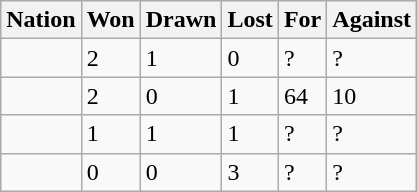<table class="wikitable">
<tr>
<th>Nation</th>
<th>Won</th>
<th>Drawn</th>
<th>Lost</th>
<th>For</th>
<th>Against</th>
</tr>
<tr>
<td></td>
<td>2</td>
<td>1</td>
<td>0</td>
<td>?</td>
<td>?</td>
</tr>
<tr>
<td></td>
<td>2</td>
<td>0</td>
<td>1</td>
<td>64</td>
<td>10</td>
</tr>
<tr>
<td></td>
<td>1</td>
<td>1</td>
<td>1</td>
<td>?</td>
<td>?</td>
</tr>
<tr>
<td></td>
<td>0</td>
<td>0</td>
<td>3</td>
<td>?</td>
<td>?</td>
</tr>
</table>
